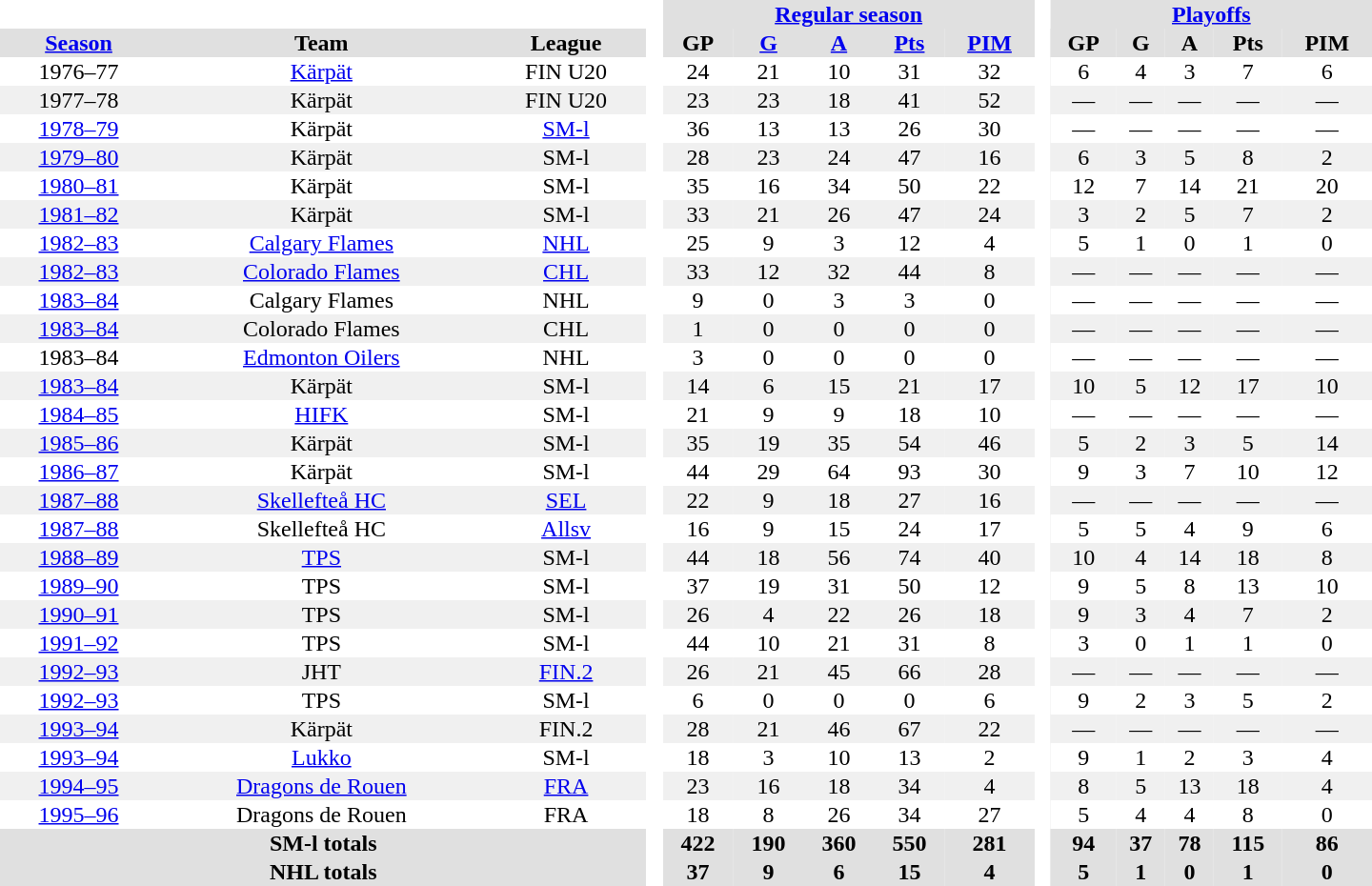<table border="0" cellpadding="1" cellspacing="0" style="text-align:center; width:60em">
<tr bgcolor="#e0e0e0">
<th colspan="3" bgcolor="#ffffff"> </th>
<th rowspan="99" bgcolor="#ffffff"> </th>
<th colspan="5"><a href='#'>Regular season</a></th>
<th rowspan="99" bgcolor="#ffffff"> </th>
<th colspan="5"><a href='#'>Playoffs</a></th>
</tr>
<tr bgcolor="#e0e0e0">
<th><a href='#'>Season</a></th>
<th>Team</th>
<th>League</th>
<th>GP</th>
<th><a href='#'>G</a></th>
<th><a href='#'>A</a></th>
<th><a href='#'>Pts</a></th>
<th><a href='#'>PIM</a></th>
<th>GP</th>
<th>G</th>
<th>A</th>
<th>Pts</th>
<th>PIM</th>
</tr>
<tr>
<td>1976–77</td>
<td><a href='#'>Kärpät</a></td>
<td>FIN U20</td>
<td>24</td>
<td>21</td>
<td>10</td>
<td>31</td>
<td>32</td>
<td>6</td>
<td>4</td>
<td>3</td>
<td>7</td>
<td>6</td>
</tr>
<tr bgcolor="#f0f0f0">
<td>1977–78</td>
<td>Kärpät</td>
<td>FIN U20</td>
<td>23</td>
<td>23</td>
<td>18</td>
<td>41</td>
<td>52</td>
<td>—</td>
<td>—</td>
<td>—</td>
<td>—</td>
<td>—</td>
</tr>
<tr>
<td><a href='#'>1978–79</a></td>
<td>Kärpät</td>
<td><a href='#'>SM-l</a></td>
<td>36</td>
<td>13</td>
<td>13</td>
<td>26</td>
<td>30</td>
<td>—</td>
<td>—</td>
<td>—</td>
<td>—</td>
<td>—</td>
</tr>
<tr bgcolor="#f0f0f0">
<td><a href='#'>1979–80</a></td>
<td>Kärpät</td>
<td>SM-l</td>
<td>28</td>
<td>23</td>
<td>24</td>
<td>47</td>
<td>16</td>
<td>6</td>
<td>3</td>
<td>5</td>
<td>8</td>
<td>2</td>
</tr>
<tr>
<td><a href='#'>1980–81</a></td>
<td>Kärpät</td>
<td>SM-l</td>
<td>35</td>
<td>16</td>
<td>34</td>
<td>50</td>
<td>22</td>
<td>12</td>
<td>7</td>
<td>14</td>
<td>21</td>
<td>20</td>
</tr>
<tr bgcolor="#f0f0f0">
<td><a href='#'>1981–82</a></td>
<td>Kärpät</td>
<td>SM-l</td>
<td>33</td>
<td>21</td>
<td>26</td>
<td>47</td>
<td>24</td>
<td>3</td>
<td>2</td>
<td>5</td>
<td>7</td>
<td>2</td>
</tr>
<tr>
<td><a href='#'>1982–83</a></td>
<td><a href='#'>Calgary Flames</a></td>
<td><a href='#'>NHL</a></td>
<td>25</td>
<td>9</td>
<td>3</td>
<td>12</td>
<td>4</td>
<td>5</td>
<td>1</td>
<td>0</td>
<td>1</td>
<td>0</td>
</tr>
<tr bgcolor="#f0f0f0">
<td><a href='#'>1982–83</a></td>
<td><a href='#'>Colorado Flames</a></td>
<td><a href='#'>CHL</a></td>
<td>33</td>
<td>12</td>
<td>32</td>
<td>44</td>
<td>8</td>
<td>—</td>
<td>—</td>
<td>—</td>
<td>—</td>
<td>—</td>
</tr>
<tr>
<td><a href='#'>1983–84</a></td>
<td>Calgary Flames</td>
<td>NHL</td>
<td>9</td>
<td>0</td>
<td>3</td>
<td>3</td>
<td>0</td>
<td>—</td>
<td>—</td>
<td>—</td>
<td>—</td>
<td>—</td>
</tr>
<tr bgcolor="#f0f0f0">
<td><a href='#'>1983–84</a></td>
<td>Colorado Flames</td>
<td>CHL</td>
<td>1</td>
<td>0</td>
<td>0</td>
<td>0</td>
<td>0</td>
<td>—</td>
<td>—</td>
<td>—</td>
<td>—</td>
<td>—</td>
</tr>
<tr>
<td>1983–84</td>
<td><a href='#'>Edmonton Oilers</a></td>
<td>NHL</td>
<td>3</td>
<td>0</td>
<td>0</td>
<td>0</td>
<td>0</td>
<td>—</td>
<td>—</td>
<td>—</td>
<td>—</td>
<td>—</td>
</tr>
<tr bgcolor="#f0f0f0">
<td><a href='#'>1983–84</a></td>
<td>Kärpät</td>
<td>SM-l</td>
<td>14</td>
<td>6</td>
<td>15</td>
<td>21</td>
<td>17</td>
<td>10</td>
<td>5</td>
<td>12</td>
<td>17</td>
<td>10</td>
</tr>
<tr>
<td><a href='#'>1984–85</a></td>
<td><a href='#'>HIFK</a></td>
<td>SM-l</td>
<td>21</td>
<td>9</td>
<td>9</td>
<td>18</td>
<td>10</td>
<td>—</td>
<td>—</td>
<td>—</td>
<td>—</td>
<td>—</td>
</tr>
<tr bgcolor="#f0f0f0">
<td><a href='#'>1985–86</a></td>
<td>Kärpät</td>
<td>SM-l</td>
<td>35</td>
<td>19</td>
<td>35</td>
<td>54</td>
<td>46</td>
<td>5</td>
<td>2</td>
<td>3</td>
<td>5</td>
<td>14</td>
</tr>
<tr>
<td><a href='#'>1986–87</a></td>
<td>Kärpät</td>
<td>SM-l</td>
<td>44</td>
<td>29</td>
<td>64</td>
<td>93</td>
<td>30</td>
<td>9</td>
<td>3</td>
<td>7</td>
<td>10</td>
<td>12</td>
</tr>
<tr bgcolor="#f0f0f0">
<td><a href='#'>1987–88</a></td>
<td><a href='#'>Skellefteå HC</a></td>
<td><a href='#'>SEL</a></td>
<td>22</td>
<td>9</td>
<td>18</td>
<td>27</td>
<td>16</td>
<td>—</td>
<td>—</td>
<td>—</td>
<td>—</td>
<td>—</td>
</tr>
<tr>
<td><a href='#'>1987–88</a></td>
<td>Skellefteå HC</td>
<td><a href='#'>Allsv</a></td>
<td>16</td>
<td>9</td>
<td>15</td>
<td>24</td>
<td>17</td>
<td>5</td>
<td>5</td>
<td>4</td>
<td>9</td>
<td>6</td>
</tr>
<tr bgcolor="#f0f0f0">
<td><a href='#'>1988–89</a></td>
<td><a href='#'>TPS</a></td>
<td>SM-l</td>
<td>44</td>
<td>18</td>
<td>56</td>
<td>74</td>
<td>40</td>
<td>10</td>
<td>4</td>
<td>14</td>
<td>18</td>
<td>8</td>
</tr>
<tr>
<td><a href='#'>1989–90</a></td>
<td>TPS</td>
<td>SM-l</td>
<td>37</td>
<td>19</td>
<td>31</td>
<td>50</td>
<td>12</td>
<td>9</td>
<td>5</td>
<td>8</td>
<td>13</td>
<td>10</td>
</tr>
<tr bgcolor="#f0f0f0">
<td><a href='#'>1990–91</a></td>
<td>TPS</td>
<td>SM-l</td>
<td>26</td>
<td>4</td>
<td>22</td>
<td>26</td>
<td>18</td>
<td>9</td>
<td>3</td>
<td>4</td>
<td>7</td>
<td>2</td>
</tr>
<tr>
<td><a href='#'>1991–92</a></td>
<td>TPS</td>
<td>SM-l</td>
<td>44</td>
<td>10</td>
<td>21</td>
<td>31</td>
<td>8</td>
<td>3</td>
<td>0</td>
<td>1</td>
<td>1</td>
<td>0</td>
</tr>
<tr bgcolor="#f0f0f0">
<td><a href='#'>1992–93</a></td>
<td>JHT</td>
<td><a href='#'>FIN.2</a></td>
<td>26</td>
<td>21</td>
<td>45</td>
<td>66</td>
<td>28</td>
<td>—</td>
<td>—</td>
<td>—</td>
<td>—</td>
<td>—</td>
</tr>
<tr>
<td><a href='#'>1992–93</a></td>
<td>TPS</td>
<td>SM-l</td>
<td>6</td>
<td>0</td>
<td>0</td>
<td>0</td>
<td>6</td>
<td>9</td>
<td>2</td>
<td>3</td>
<td>5</td>
<td>2</td>
</tr>
<tr bgcolor="#f0f0f0">
<td><a href='#'>1993–94</a></td>
<td>Kärpät</td>
<td>FIN.2</td>
<td>28</td>
<td>21</td>
<td>46</td>
<td>67</td>
<td>22</td>
<td>—</td>
<td>—</td>
<td>—</td>
<td>—</td>
<td>—</td>
</tr>
<tr>
<td><a href='#'>1993–94</a></td>
<td><a href='#'>Lukko</a></td>
<td>SM-l</td>
<td>18</td>
<td>3</td>
<td>10</td>
<td>13</td>
<td>2</td>
<td>9</td>
<td>1</td>
<td>2</td>
<td>3</td>
<td>4</td>
</tr>
<tr bgcolor="#f0f0f0">
<td><a href='#'>1994–95</a></td>
<td><a href='#'>Dragons de Rouen</a></td>
<td><a href='#'>FRA</a></td>
<td>23</td>
<td>16</td>
<td>18</td>
<td>34</td>
<td>4</td>
<td>8</td>
<td>5</td>
<td>13</td>
<td>18</td>
<td>4</td>
</tr>
<tr>
<td><a href='#'>1995–96</a></td>
<td>Dragons de Rouen</td>
<td>FRA</td>
<td>18</td>
<td>8</td>
<td>26</td>
<td>34</td>
<td>27</td>
<td>5</td>
<td>4</td>
<td>4</td>
<td>8</td>
<td>0</td>
</tr>
<tr bgcolor="#e0e0e0">
<th colspan="3">SM-l totals</th>
<th>422</th>
<th>190</th>
<th>360</th>
<th>550</th>
<th>281</th>
<th>94</th>
<th>37</th>
<th>78</th>
<th>115</th>
<th>86</th>
</tr>
<tr bgcolor="#e0e0e0">
<th colspan="3">NHL totals</th>
<th>37</th>
<th>9</th>
<th>6</th>
<th>15</th>
<th>4</th>
<th>5</th>
<th>1</th>
<th>0</th>
<th>1</th>
<th>0</th>
</tr>
</table>
